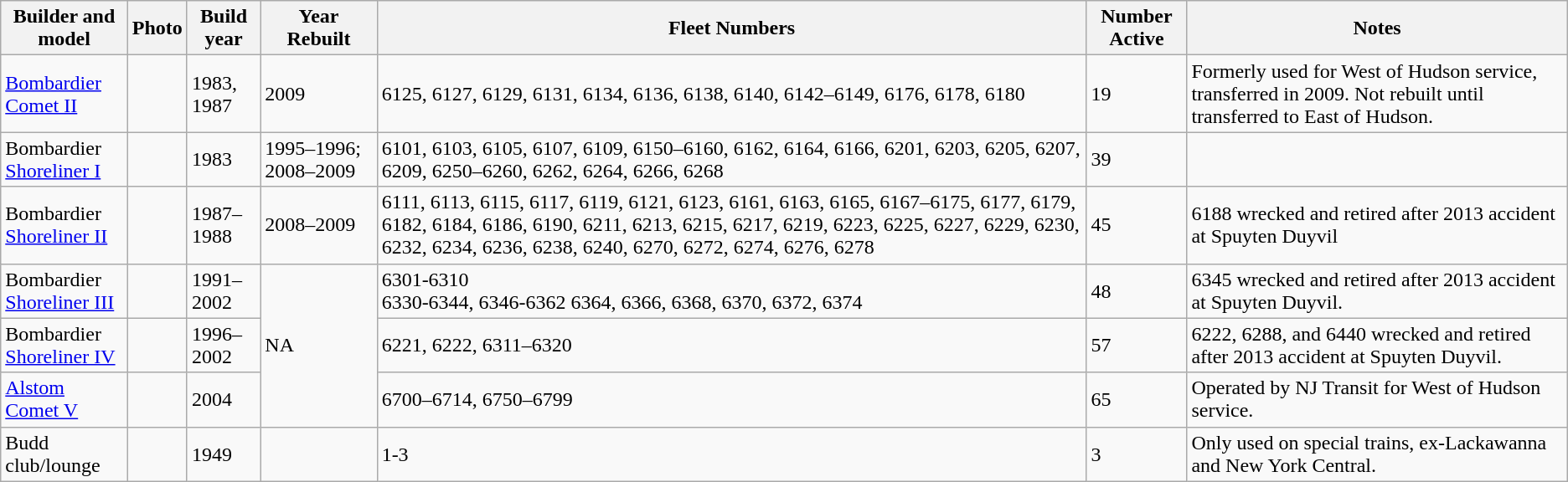<table class="wikitable sortable" |>
<tr>
<th>Builder and model</th>
<th>Photo</th>
<th>Build<br>year</th>
<th>Year Rebuilt</th>
<th>Fleet Numbers</th>
<th>Number Active</th>
<th>Notes</th>
</tr>
<tr>
<td><a href='#'>Bombardier</a><br><a href='#'>Comet II</a></td>
<td></td>
<td>1983, 1987</td>
<td>2009</td>
<td>6125, 6127, 6129, 6131, 6134, 6136, 6138, 6140, 6142–6149, 6176, 6178, 6180</td>
<td>19</td>
<td>Formerly used for West of Hudson service, transferred in 2009. Not rebuilt until transferred to East of Hudson.</td>
</tr>
<tr>
<td>Bombardier<br><a href='#'>Shoreliner I</a></td>
<td></td>
<td>1983</td>
<td>1995–1996; 2008–2009</td>
<td>6101, 6103, 6105, 6107, 6109, 6150–6160, 6162, 6164, 6166, 6201, 6203, 6205, 6207, 6209, 6250–6260, 6262, 6264, 6266, 6268</td>
<td>39</td>
<td></td>
</tr>
<tr>
<td>Bombardier<br><a href='#'>Shoreliner II</a></td>
<td></td>
<td>1987–1988</td>
<td>2008–2009</td>
<td>6111, 6113, 6115, 6117, 6119, 6121, 6123, 6161, 6163, 6165, 6167–6175, 6177, 6179, 6182, 6184, 6186, 6190, 6211, 6213, 6215, 6217, 6219, 6223, 6225, 6227, 6229, 6230, 6232, 6234, 6236, 6238, 6240, 6270, 6272, 6274, 6276, 6278</td>
<td>45</td>
<td>6188 wrecked and retired after 2013 accident at Spuyten Duyvil</td>
</tr>
<tr>
<td>Bombardier<br><a href='#'>Shoreliner III</a></td>
<td></td>
<td>1991–2002</td>
<td rowspan="3">NA</td>
<td>6301-6310<br>6330-6344, 6346-6362
6364,
6366,
6368,
6370,
6372,
6374</td>
<td>48</td>
<td>6345 wrecked and retired after 2013 accident at Spuyten Duyvil.</td>
</tr>
<tr>
<td>Bombardier<br><a href='#'>Shoreliner IV</a></td>
<td></td>
<td>1996–2002</td>
<td>6221, 6222, 6311–6320</td>
<td>57</td>
<td>6222, 6288, and 6440 wrecked and retired after 2013 accident at Spuyten Duyvil.</td>
</tr>
<tr>
<td><a href='#'>Alstom</a><br><a href='#'>Comet V</a></td>
<td></td>
<td>2004</td>
<td>6700–6714, 6750–6799</td>
<td>65</td>
<td>Operated by NJ Transit for West of Hudson service.</td>
</tr>
<tr>
<td>Budd club/lounge</td>
<td></td>
<td>1949</td>
<td></td>
<td>1-3</td>
<td>3</td>
<td>Only used on special trains, ex-Lackawanna and New York Central.</td>
</tr>
</table>
